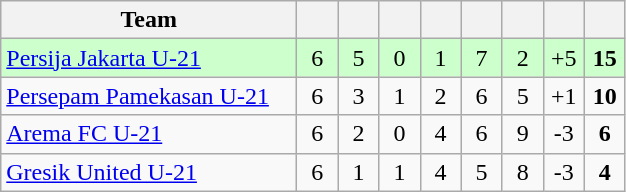<table class="wikitable" style="text-align:center">
<tr>
<th width=190>Team</th>
<th width=20></th>
<th width=20></th>
<th width=20></th>
<th width=20></th>
<th width=20></th>
<th width=20></th>
<th width=20></th>
<th width=20></th>
</tr>
<tr bgcolor="#ccffcc">
<td align=left><a href='#'>Persija Jakarta U-21</a></td>
<td>6</td>
<td>5</td>
<td>0</td>
<td>1</td>
<td>7</td>
<td>2</td>
<td>+5</td>
<td><strong>15</strong></td>
</tr>
<tr>
<td align=left><a href='#'>Persepam Pamekasan U-21</a></td>
<td>6</td>
<td>3</td>
<td>1</td>
<td>2</td>
<td>6</td>
<td>5</td>
<td>+1</td>
<td><strong>10</strong></td>
</tr>
<tr>
<td align=left><a href='#'>Arema FC U-21</a></td>
<td>6</td>
<td>2</td>
<td>0</td>
<td>4</td>
<td>6</td>
<td>9</td>
<td>-3</td>
<td><strong>6</strong></td>
</tr>
<tr>
<td align=left><a href='#'>Gresik United U-21</a></td>
<td>6</td>
<td>1</td>
<td>1</td>
<td>4</td>
<td>5</td>
<td>8</td>
<td>-3</td>
<td><strong>4</strong></td>
</tr>
</table>
